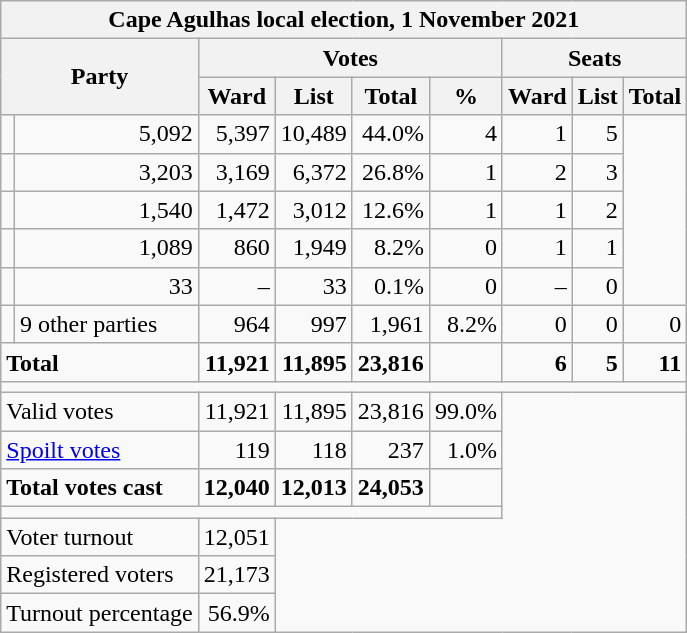<table class=wikitable style="text-align:right">
<tr>
<th colspan="9" align="center">Cape Agulhas local election, 1 November 2021</th>
</tr>
<tr>
<th rowspan="2" colspan="2">Party</th>
<th colspan="4" align="center">Votes</th>
<th colspan="3" align="center">Seats</th>
</tr>
<tr>
<th>Ward</th>
<th>List</th>
<th>Total</th>
<th>%</th>
<th>Ward</th>
<th>List</th>
<th>Total</th>
</tr>
<tr>
<td></td>
<td>5,092</td>
<td>5,397</td>
<td>10,489</td>
<td>44.0%</td>
<td>4</td>
<td>1</td>
<td>5</td>
</tr>
<tr>
<td></td>
<td>3,203</td>
<td>3,169</td>
<td>6,372</td>
<td>26.8%</td>
<td>1</td>
<td>2</td>
<td>3</td>
</tr>
<tr>
<td></td>
<td>1,540</td>
<td>1,472</td>
<td>3,012</td>
<td>12.6%</td>
<td>1</td>
<td>1</td>
<td>2</td>
</tr>
<tr>
<td></td>
<td>1,089</td>
<td>860</td>
<td>1,949</td>
<td>8.2%</td>
<td>0</td>
<td>1</td>
<td>1</td>
</tr>
<tr>
<td></td>
<td>33</td>
<td>–</td>
<td>33</td>
<td>0.1%</td>
<td>0</td>
<td>–</td>
<td>0</td>
</tr>
<tr>
<td></td>
<td style="text-align:left">9 other parties</td>
<td>964</td>
<td>997</td>
<td>1,961</td>
<td>8.2%</td>
<td>0</td>
<td>0</td>
<td>0</td>
</tr>
<tr>
<td colspan="2" style="text-align:left"><strong>Total</strong></td>
<td><strong>11,921</strong></td>
<td><strong>11,895</strong></td>
<td><strong>23,816</strong></td>
<td></td>
<td><strong>6</strong></td>
<td><strong>5</strong></td>
<td><strong>11</strong></td>
</tr>
<tr>
<td colspan="9"></td>
</tr>
<tr>
<td colspan="2" style="text-align:left">Valid votes</td>
<td>11,921</td>
<td>11,895</td>
<td>23,816</td>
<td>99.0%</td>
</tr>
<tr>
<td colspan="2" style="text-align:left"><a href='#'>Spoilt votes</a></td>
<td>119</td>
<td>118</td>
<td>237</td>
<td>1.0%</td>
</tr>
<tr>
<td colspan="2" style="text-align:left"><strong>Total votes cast</strong></td>
<td><strong>12,040</strong></td>
<td><strong>12,013</strong></td>
<td><strong>24,053</strong></td>
<td></td>
</tr>
<tr>
<td colspan="6"></td>
</tr>
<tr>
<td colspan="2" style="text-align:left">Voter turnout</td>
<td>12,051</td>
</tr>
<tr>
<td colspan="2" style="text-align:left">Registered voters</td>
<td>21,173</td>
</tr>
<tr>
<td colspan="2" style="text-align:left">Turnout percentage</td>
<td>56.9%</td>
</tr>
</table>
